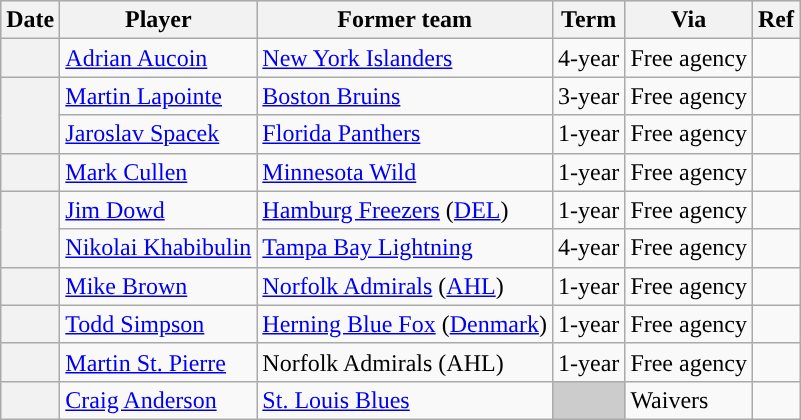<table class="wikitable plainrowheaders">
<tr style="background:#ddd; text-align:center;">
<th>Date</th>
<th>Player</th>
<th>Former team</th>
<th>Term</th>
<th>Via</th>
<th>Ref</th>
</tr>
<tr>
<th scope="row"></th>
<td><a href='#'>Adrian Aucoin</a></td>
<td><a href='#'>New York Islanders</a></td>
<td>4-year</td>
<td>Free agency</td>
<td></td>
</tr>
<tr>
<th scope="row" rowspan=2></th>
<td><a href='#'>Martin Lapointe</a></td>
<td><a href='#'>Boston Bruins</a></td>
<td>3-year</td>
<td>Free agency</td>
<td></td>
</tr>
<tr>
<td><a href='#'>Jaroslav Spacek</a></td>
<td><a href='#'>Florida Panthers</a></td>
<td>1-year</td>
<td>Free agency</td>
<td></td>
</tr>
<tr>
<th scope="row"></th>
<td><a href='#'>Mark Cullen</a></td>
<td><a href='#'>Minnesota Wild</a></td>
<td>1-year</td>
<td>Free agency</td>
<td></td>
</tr>
<tr>
<th scope="row" rowspan=2></th>
<td><a href='#'>Jim Dowd</a></td>
<td><a href='#'>Hamburg Freezers</a> (<a href='#'>DEL</a>)</td>
<td>1-year</td>
<td>Free agency</td>
<td></td>
</tr>
<tr>
<td><a href='#'>Nikolai Khabibulin</a></td>
<td><a href='#'>Tampa Bay Lightning</a></td>
<td>4-year</td>
<td>Free agency</td>
<td></td>
</tr>
<tr>
<th scope="row"></th>
<td><a href='#'>Mike Brown</a></td>
<td><a href='#'>Norfolk Admirals</a> (<a href='#'>AHL</a>)</td>
<td>1-year</td>
<td>Free agency</td>
<td></td>
</tr>
<tr>
<th scope="row"></th>
<td><a href='#'>Todd Simpson</a></td>
<td><a href='#'>Herning Blue Fox</a> (<a href='#'>Denmark</a>)</td>
<td>1-year</td>
<td>Free agency</td>
<td></td>
</tr>
<tr>
<th scope="row"></th>
<td><a href='#'>Martin St. Pierre</a></td>
<td>Norfolk Admirals (AHL)</td>
<td>1-year</td>
<td>Free agency</td>
<td></td>
</tr>
<tr>
<th scope="row"></th>
<td><a href='#'>Craig Anderson</a></td>
<td><a href='#'>St. Louis Blues</a></td>
<td style="background:#ccc"></td>
<td>Waivers</td>
<td></td>
</tr>
</table>
